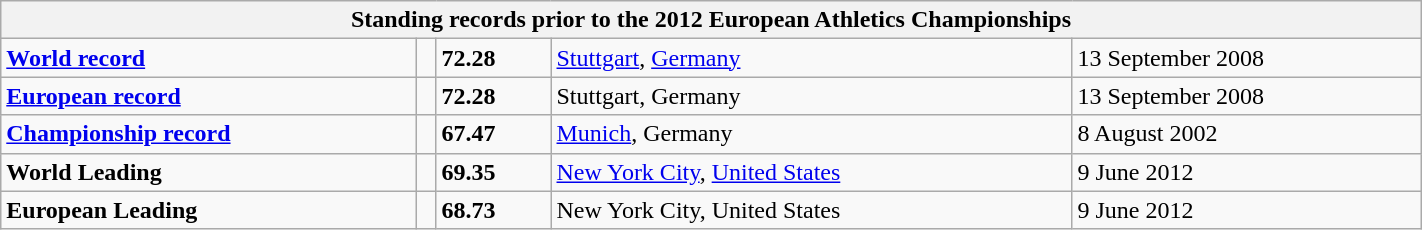<table class="wikitable" width=75%>
<tr>
<th colspan="5">Standing records prior to the 2012 European Athletics Championships</th>
</tr>
<tr>
<td><strong><a href='#'>World record</a></strong></td>
<td></td>
<td><strong>72.28</strong></td>
<td><a href='#'>Stuttgart</a>, <a href='#'>Germany</a></td>
<td>13 September 2008</td>
</tr>
<tr>
<td><strong><a href='#'>European record</a></strong></td>
<td></td>
<td><strong>72.28</strong></td>
<td>Stuttgart, Germany</td>
<td>13 September 2008</td>
</tr>
<tr>
<td><strong><a href='#'>Championship record</a></strong></td>
<td></td>
<td><strong>67.47</strong></td>
<td><a href='#'>Munich</a>, Germany</td>
<td>8 August 2002</td>
</tr>
<tr>
<td><strong>World Leading</strong></td>
<td></td>
<td><strong>69.35</strong></td>
<td><a href='#'>New York City</a>, <a href='#'>United States</a></td>
<td>9 June 2012</td>
</tr>
<tr>
<td><strong>European Leading</strong></td>
<td></td>
<td><strong>68.73</strong></td>
<td>New York City, United States</td>
<td>9 June 2012</td>
</tr>
</table>
